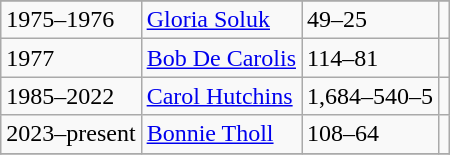<table class="wikitable">
<tr style="text-align:center;">
</tr>
<tr>
<td>1975–1976</td>
<td><a href='#'>Gloria Soluk</a></td>
<td>49–25</td>
<td></td>
</tr>
<tr>
<td>1977</td>
<td><a href='#'>Bob De Carolis</a></td>
<td>114–81</td>
<td></td>
</tr>
<tr>
<td>1985–2022</td>
<td><a href='#'>Carol Hutchins</a></td>
<td>1,684–540–5</td>
<td></td>
</tr>
<tr>
<td>2023–present</td>
<td><a href='#'>Bonnie Tholl</a></td>
<td>108–64</td>
<td></td>
</tr>
<tr>
</tr>
</table>
